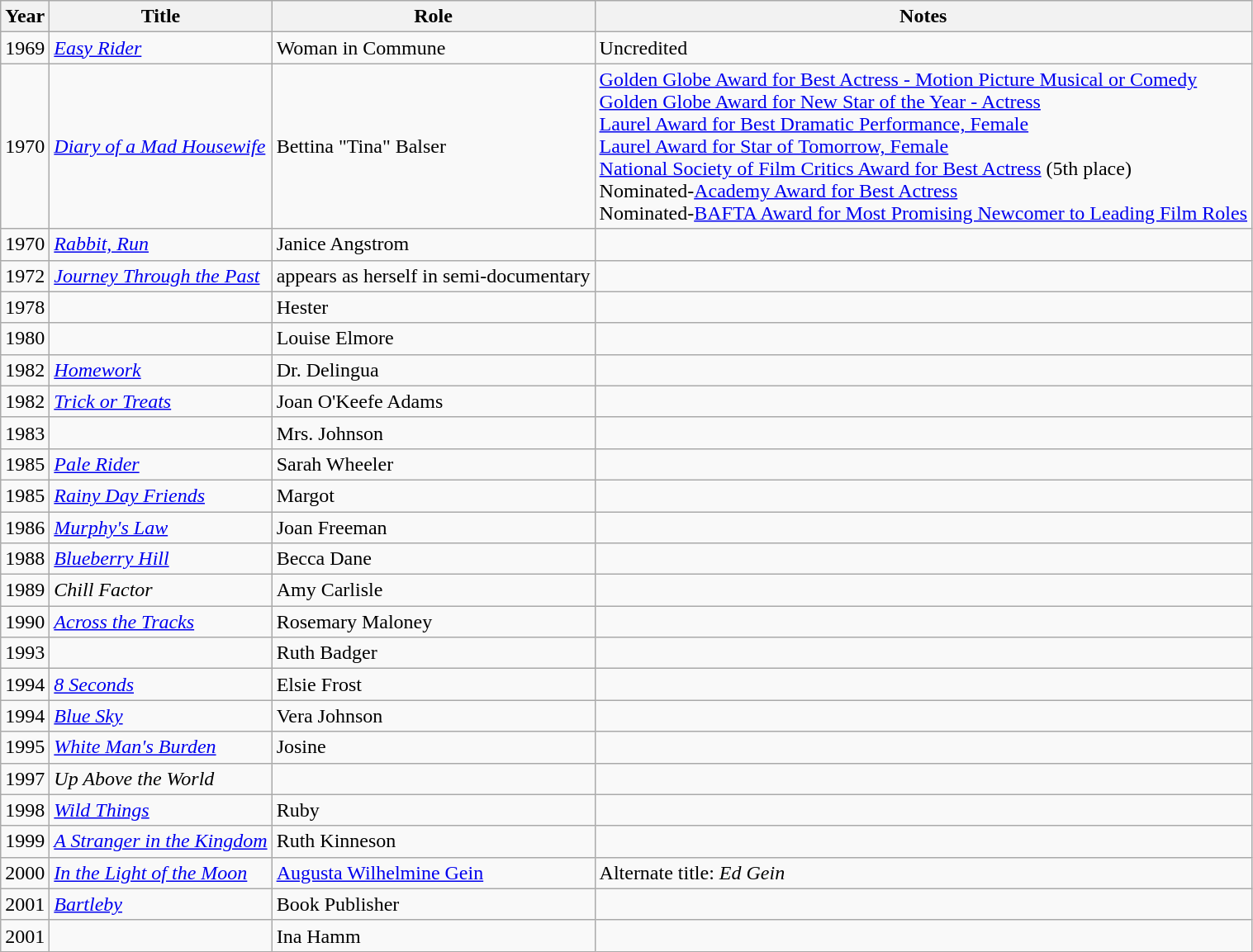<table class="wikitable sortable">
<tr>
<th>Year</th>
<th>Title</th>
<th>Role</th>
<th class="unsortable">Notes</th>
</tr>
<tr>
<td>1969</td>
<td><em><a href='#'>Easy Rider</a></em></td>
<td>Woman in Commune</td>
<td>Uncredited</td>
</tr>
<tr>
<td>1970</td>
<td><em><a href='#'>Diary of a Mad Housewife</a></em></td>
<td>Bettina "Tina" Balser</td>
<td><a href='#'>Golden Globe Award for Best Actress - Motion Picture Musical or Comedy</a><br><a href='#'>Golden Globe Award for New Star of the Year - Actress</a><br><a href='#'> Laurel Award for Best Dramatic Performance, Female</a><br><a href='#'> Laurel Award for Star of Tomorrow, Female</a><br><a href='#'>National Society of Film Critics Award for Best Actress</a> (5th place)<br>Nominated-<a href='#'>Academy Award for Best Actress</a><br>Nominated-<a href='#'>BAFTA Award for Most Promising Newcomer to Leading Film Roles</a></td>
</tr>
<tr>
<td>1970</td>
<td><em><a href='#'>Rabbit, Run</a></em></td>
<td>Janice Angstrom</td>
<td></td>
</tr>
<tr>
<td>1972</td>
<td><em><a href='#'>Journey Through the Past</a></em></td>
<td>appears as herself in semi-documentary</td>
<td></td>
</tr>
<tr>
<td>1978</td>
<td><em></em></td>
<td>Hester</td>
<td></td>
</tr>
<tr>
<td>1980</td>
<td><em></em></td>
<td>Louise Elmore</td>
<td></td>
</tr>
<tr>
<td>1982</td>
<td><em><a href='#'>Homework</a></em></td>
<td>Dr. Delingua</td>
<td></td>
</tr>
<tr>
<td>1982</td>
<td><em><a href='#'>Trick or Treats</a></em></td>
<td>Joan O'Keefe Adams</td>
<td></td>
</tr>
<tr>
<td>1983</td>
<td><em></em></td>
<td>Mrs. Johnson</td>
<td></td>
</tr>
<tr>
<td>1985</td>
<td><em><a href='#'>Pale Rider</a></em></td>
<td>Sarah Wheeler</td>
<td></td>
</tr>
<tr>
<td>1985</td>
<td><em><a href='#'>Rainy Day Friends</a></em></td>
<td>Margot</td>
<td></td>
</tr>
<tr>
<td>1986</td>
<td><em><a href='#'>Murphy's Law</a></em></td>
<td>Joan Freeman</td>
<td></td>
</tr>
<tr>
<td>1988</td>
<td><em><a href='#'>Blueberry Hill</a></em></td>
<td>Becca Dane</td>
<td></td>
</tr>
<tr>
<td>1989</td>
<td><em>Chill Factor</em></td>
<td>Amy Carlisle</td>
<td></td>
</tr>
<tr>
<td>1990</td>
<td><em><a href='#'>Across the Tracks</a></em></td>
<td>Rosemary Maloney</td>
<td></td>
</tr>
<tr>
<td>1993</td>
<td><em></em></td>
<td>Ruth Badger</td>
<td></td>
</tr>
<tr>
<td>1994</td>
<td><em><a href='#'>8 Seconds</a></em></td>
<td>Elsie Frost</td>
<td></td>
</tr>
<tr>
<td>1994</td>
<td><em><a href='#'>Blue Sky</a></em></td>
<td>Vera Johnson</td>
<td></td>
</tr>
<tr>
<td>1995</td>
<td><em><a href='#'>White Man's Burden</a></em></td>
<td>Josine</td>
<td></td>
</tr>
<tr>
<td>1997</td>
<td><em>Up Above the World</em></td>
<td></td>
<td></td>
</tr>
<tr>
<td>1998</td>
<td><em><a href='#'>Wild Things</a></em></td>
<td>Ruby</td>
<td></td>
</tr>
<tr>
<td>1999</td>
<td><em><a href='#'>A Stranger in the Kingdom</a></em></td>
<td>Ruth Kinneson</td>
<td></td>
</tr>
<tr>
<td>2000</td>
<td><em><a href='#'>In the Light of the Moon</a></em></td>
<td><a href='#'>Augusta Wilhelmine Gein</a></td>
<td>Alternate title: <em>Ed Gein</em></td>
</tr>
<tr>
<td>2001</td>
<td><em><a href='#'>Bartleby</a></em></td>
<td>Book Publisher</td>
<td></td>
</tr>
<tr>
<td>2001</td>
<td><em></em></td>
<td>Ina Hamm</td>
<td></td>
</tr>
</table>
